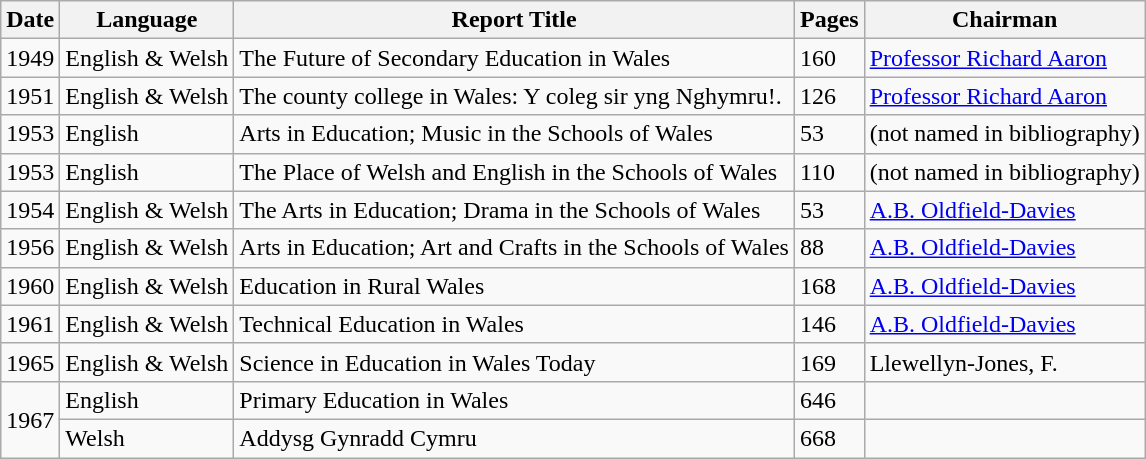<table class="wikitable">
<tr>
<th>Date</th>
<th>Language</th>
<th>Report Title</th>
<th>Pages</th>
<th>Chairman</th>
</tr>
<tr>
<td>1949</td>
<td>English & Welsh</td>
<td>The Future of Secondary Education in Wales</td>
<td>160</td>
<td><a href='#'>Professor Richard Aaron</a></td>
</tr>
<tr>
<td>1951</td>
<td>English & Welsh</td>
<td>The county college in Wales: Y coleg sir yng Nghymru!.</td>
<td>126</td>
<td><a href='#'>Professor Richard Aaron</a></td>
</tr>
<tr>
<td>1953</td>
<td>English</td>
<td>Arts in Education; Music in the Schools of Wales</td>
<td>53</td>
<td>(not named in bibliography)</td>
</tr>
<tr>
<td>1953</td>
<td>English</td>
<td>The Place of Welsh and English in the Schools of Wales</td>
<td>110</td>
<td>(not named in bibliography)</td>
</tr>
<tr>
<td>1954</td>
<td>English & Welsh</td>
<td>The Arts in Education; Drama in the Schools of Wales</td>
<td>53</td>
<td><a href='#'>A.B. Oldfield-Davies</a></td>
</tr>
<tr>
<td>1956</td>
<td>English & Welsh</td>
<td>Arts in Education; Art and Crafts in the Schools of Wales</td>
<td>88</td>
<td><a href='#'>A.B. Oldfield-Davies</a></td>
</tr>
<tr>
<td>1960</td>
<td>English & Welsh</td>
<td>Education in Rural Wales</td>
<td>168</td>
<td><a href='#'>A.B. Oldfield-Davies</a></td>
</tr>
<tr>
<td>1961</td>
<td>English & Welsh</td>
<td>Technical Education in Wales</td>
<td>146</td>
<td><a href='#'>A.B. Oldfield-Davies</a></td>
</tr>
<tr>
<td>1965</td>
<td>English & Welsh</td>
<td>Science in Education in Wales Today</td>
<td>169</td>
<td>Llewellyn-Jones, F.</td>
</tr>
<tr>
<td rowspan="2">1967</td>
<td>English</td>
<td>Primary Education in Wales</td>
<td>646</td>
<td></td>
</tr>
<tr>
<td>Welsh</td>
<td>Addysg Gynradd Cymru</td>
<td>668</td>
<td></td>
</tr>
</table>
